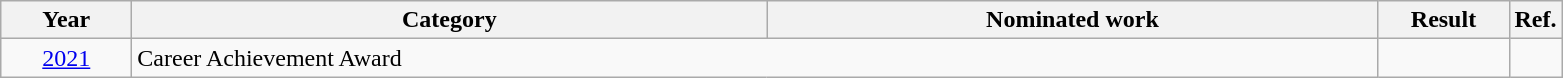<table class=wikitable>
<tr>
<th scope="col" style="width:5em;">Year</th>
<th scope="col" style="width:26em;">Category</th>
<th scope="col" style="width:25em;">Nominated work</th>
<th scope="col" style="width:5em;">Result</th>
<th>Ref.</th>
</tr>
<tr>
<td style="text-align:center;"><a href='#'>2021</a></td>
<td colspan=2>Career Achievement Award</td>
<td></td>
<td></td>
</tr>
</table>
